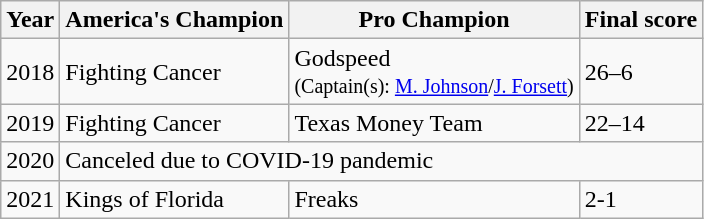<table class="wikitable">
<tr>
<th>Year</th>
<th>America's Champion</th>
<th>Pro Champion</th>
<th>Final score</th>
</tr>
<tr>
<td>2018</td>
<td>Fighting Cancer</td>
<td>Godspeed<br><small>(Captain(s): <a href='#'>M. Johnson</a>/<a href='#'>J. Forsett</a>)</small></td>
<td>26–6</td>
</tr>
<tr>
<td>2019</td>
<td>Fighting Cancer</td>
<td>Texas Money Team</td>
<td>22–14</td>
</tr>
<tr>
<td>2020</td>
<td colspan="3">Canceled due to COVID-19 pandemic</td>
</tr>
<tr>
<td>2021</td>
<td>Kings of Florida</td>
<td>Freaks</td>
<td>2-1</td>
</tr>
</table>
